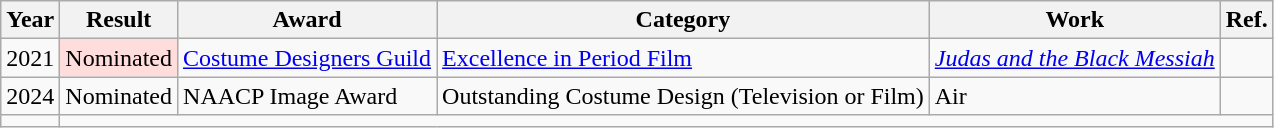<table class="wikitable">
<tr>
<th>Year</th>
<th>Result</th>
<th>Award</th>
<th>Category</th>
<th>Work</th>
<th>Ref.</th>
</tr>
<tr>
<td>2021</td>
<td style="background: #ffdddd">Nominated</td>
<td><a href='#'>Costume Designers Guild</a></td>
<td><a href='#'>Excellence in Period Film</a></td>
<td><em><a href='#'>Judas and the Black Messiah</a></em></td>
<td></td>
</tr>
<tr>
<td>2024</td>
<td>Nominated</td>
<td>NAACP Image Award</td>
<td>Outstanding Costume Design (Television or Film)</td>
<td>Air</td>
<td></td>
</tr>
<tr>
<td></td>
</tr>
</table>
